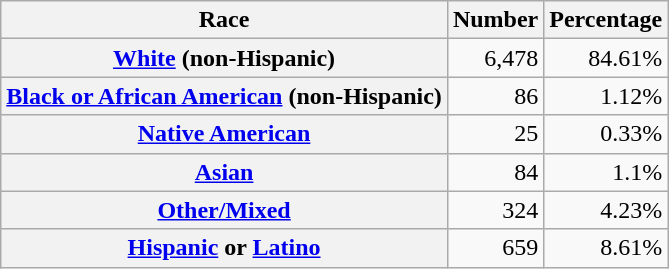<table class="wikitable" style="text-align:right">
<tr>
<th scope="col">Race</th>
<th scope="col">Number</th>
<th scope="col">Percentage</th>
</tr>
<tr>
<th scope="row"><a href='#'>White</a> (non-Hispanic)</th>
<td>6,478</td>
<td>84.61%</td>
</tr>
<tr>
<th scope="row"><a href='#'>Black or African American</a> (non-Hispanic)</th>
<td>86</td>
<td>1.12%</td>
</tr>
<tr>
<th scope="row"><a href='#'>Native American</a></th>
<td>25</td>
<td>0.33%</td>
</tr>
<tr>
<th scope="row"><a href='#'>Asian</a></th>
<td>84</td>
<td>1.1%</td>
</tr>
<tr>
<th scope="row"><a href='#'>Other/Mixed</a></th>
<td>324</td>
<td>4.23%</td>
</tr>
<tr>
<th scope="row"><a href='#'>Hispanic</a> or <a href='#'>Latino</a></th>
<td>659</td>
<td>8.61%</td>
</tr>
</table>
